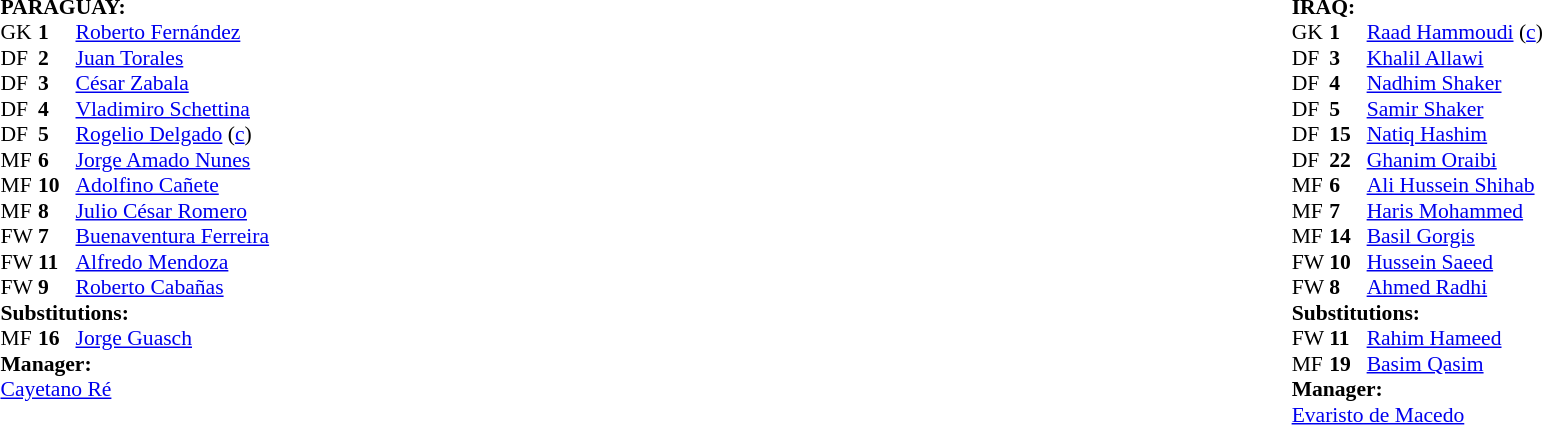<table width="100%">
<tr>
<td valign="top" width="50%"><br><table style="font-size: 90%" cellspacing="0" cellpadding="0">
<tr>
<td colspan=4><br><strong>PARAGUAY:</strong></td>
</tr>
<tr>
<th width="25"></th>
<th width="25"></th>
</tr>
<tr>
<td>GK</td>
<td><strong>1</strong></td>
<td><a href='#'>Roberto Fernández</a></td>
</tr>
<tr>
<td>DF</td>
<td><strong>2</strong></td>
<td><a href='#'>Juan Torales</a></td>
</tr>
<tr>
<td>DF</td>
<td><strong>3</strong></td>
<td><a href='#'>César Zabala</a></td>
</tr>
<tr>
<td>DF</td>
<td><strong>4</strong></td>
<td><a href='#'>Vladimiro Schettina</a></td>
<td></td>
</tr>
<tr>
<td>DF</td>
<td><strong>5</strong></td>
<td><a href='#'>Rogelio Delgado</a> (<a href='#'>c</a>)</td>
</tr>
<tr>
<td>MF</td>
<td><strong>6</strong></td>
<td><a href='#'>Jorge Amado Nunes</a></td>
</tr>
<tr>
<td>MF</td>
<td><strong>10</strong></td>
<td><a href='#'>Adolfino Cañete</a></td>
</tr>
<tr>
<td>MF</td>
<td><strong>8</strong></td>
<td><a href='#'>Julio César Romero</a></td>
</tr>
<tr>
<td>FW</td>
<td><strong>7</strong></td>
<td><a href='#'>Buenaventura Ferreira</a></td>
</tr>
<tr>
<td>FW</td>
<td><strong>11</strong></td>
<td><a href='#'>Alfredo Mendoza</a></td>
<td></td>
<td></td>
</tr>
<tr>
<td>FW</td>
<td><strong>9</strong></td>
<td><a href='#'>Roberto Cabañas</a></td>
</tr>
<tr>
<td colspan=3><strong>Substitutions:</strong></td>
</tr>
<tr>
<td>MF</td>
<td><strong>16</strong></td>
<td><a href='#'>Jorge Guasch</a></td>
<td></td>
<td></td>
</tr>
<tr>
<td colspan=3><strong>Manager:</strong></td>
</tr>
<tr>
<td colspan=3> <a href='#'>Cayetano Ré</a></td>
</tr>
</table>
</td>
<td valign="top" width="50%"><br><table style="font-size: 90%" cellspacing="0" cellpadding="0" align="center">
<tr>
<td colspan=4><br><strong>IRAQ:</strong></td>
</tr>
<tr>
<th width=25></th>
<th width=25></th>
</tr>
<tr>
<td>GK</td>
<td><strong>1</strong></td>
<td><a href='#'>Raad Hammoudi</a> (<a href='#'>c</a>)</td>
</tr>
<tr>
<td>DF</td>
<td><strong>3</strong></td>
<td><a href='#'>Khalil Allawi</a></td>
</tr>
<tr>
<td>DF</td>
<td><strong>4</strong></td>
<td><a href='#'>Nadhim Shaker</a></td>
</tr>
<tr>
<td>DF</td>
<td><strong>5</strong></td>
<td><a href='#'>Samir Shaker</a></td>
<td></td>
</tr>
<tr>
<td>DF</td>
<td><strong>15</strong></td>
<td><a href='#'>Natiq Hashim</a></td>
</tr>
<tr>
<td>DF</td>
<td><strong>22</strong></td>
<td><a href='#'>Ghanim Oraibi</a></td>
</tr>
<tr>
<td>MF</td>
<td><strong>6</strong></td>
<td><a href='#'>Ali Hussein Shihab</a></td>
</tr>
<tr>
<td>MF</td>
<td><strong>7</strong></td>
<td><a href='#'>Haris Mohammed</a></td>
<td></td>
<td></td>
</tr>
<tr>
<td>MF</td>
<td><strong>14</strong></td>
<td><a href='#'>Basil Gorgis</a></td>
<td></td>
<td></td>
</tr>
<tr>
<td>FW</td>
<td><strong>10</strong></td>
<td><a href='#'>Hussein Saeed</a></td>
</tr>
<tr>
<td>FW</td>
<td><strong>8</strong></td>
<td><a href='#'>Ahmed Radhi</a></td>
</tr>
<tr>
<td colspan=3><strong>Substitutions:</strong></td>
</tr>
<tr>
<td>FW</td>
<td><strong>11</strong></td>
<td><a href='#'>Rahim Hameed</a></td>
<td></td>
<td></td>
</tr>
<tr>
<td>MF</td>
<td><strong>19</strong></td>
<td><a href='#'>Basim Qasim</a></td>
<td></td>
<td></td>
</tr>
<tr>
<td colspan=3><strong>Manager:</strong></td>
</tr>
<tr>
<td colspan=4> <a href='#'>Evaristo de Macedo</a></td>
</tr>
</table>
</td>
</tr>
</table>
